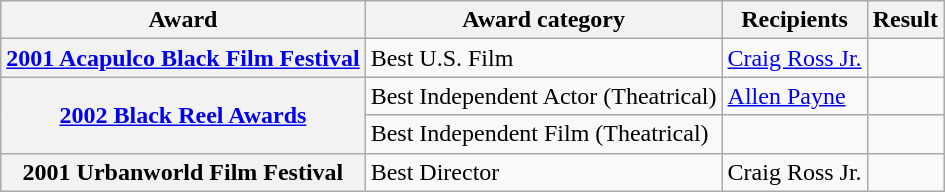<table class="wikitable plainrowheaders sortable">
<tr>
<th scope="col">Award</th>
<th scope="col">Award category</th>
<th scope="col">Recipients</th>
<th scope="col">Result</th>
</tr>
<tr>
<th scope="row"><a href='#'>2001 Acapulco Black Film Festival</a></th>
<td>Best U.S. Film</td>
<td><a href='#'>Craig Ross Jr.</a></td>
<td></td>
</tr>
<tr>
<th scope="row" rowspan="2"><a href='#'>2002 Black Reel Awards</a></th>
<td>Best Independent Actor (Theatrical)</td>
<td><a href='#'>Allen Payne</a></td>
<td></td>
</tr>
<tr>
<td>Best Independent Film (Theatrical)</td>
<td></td>
<td></td>
</tr>
<tr>
<th scope="row">2001 Urbanworld Film Festival</th>
<td>Best Director</td>
<td>Craig Ross Jr.</td>
<td></td>
</tr>
</table>
